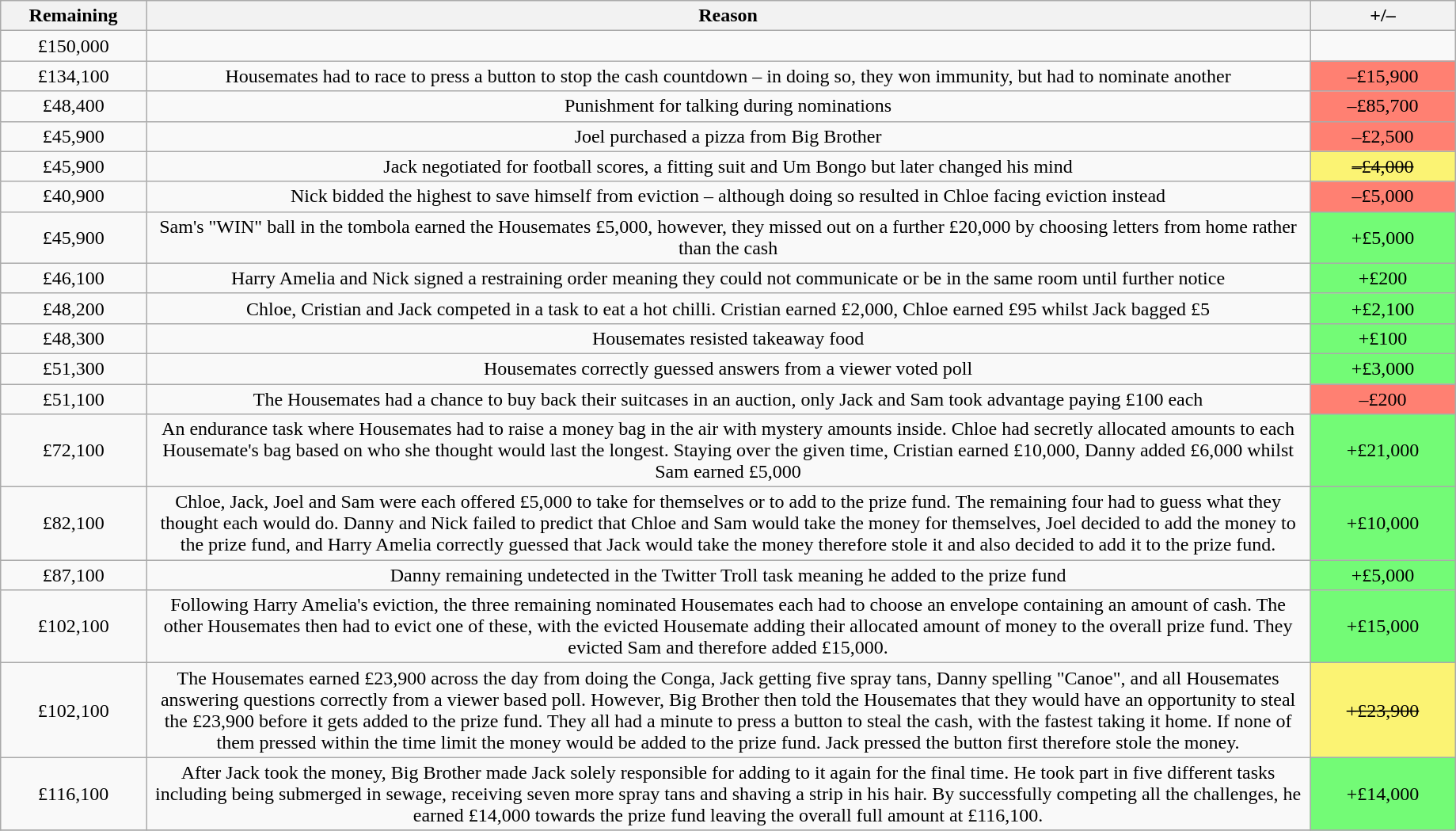<table class="wikitable" style="text-align:center; width:97%;">
<tr>
<th style="width:10%">Remaining</th>
<th>Reason</th>
<th style="width:10%">+/–</th>
</tr>
<tr>
<td>£150,000</td>
<td></td>
<td></td>
</tr>
<tr>
<td>£134,100</td>
<td>Housemates had to race to press a button to stop the cash countdown – in doing so, they won immunity, but had to nominate another</td>
<td style="background:#FF8072;">–£15,900</td>
</tr>
<tr>
<td>£48,400</td>
<td>Punishment for talking during nominations</td>
<td style="background:#FF8072;">–£85,700</td>
</tr>
<tr>
<td>£45,900</td>
<td>Joel purchased a pizza from Big Brother</td>
<td style="background:#FF8072;">–£2,500</td>
</tr>
<tr>
<td>£45,900</td>
<td>Jack negotiated for football scores, a fitting suit and Um Bongo but later changed his mind</td>
<td style="background:#FBF373;"><s>–£4,000</s></td>
</tr>
<tr>
<td>£40,900</td>
<td>Nick bidded the highest to save himself from eviction – although doing so resulted in Chloe facing eviction instead</td>
<td style="background:#FF8072;">–£5,000</td>
</tr>
<tr>
<td>£45,900</td>
<td>Sam's "WIN" ball in the tombola earned the Housemates £5,000, however, they missed out on a further £20,000 by choosing letters from home rather than the cash</td>
<td style="background:#73FB76;">+£5,000</td>
</tr>
<tr>
<td>£46,100</td>
<td>Harry Amelia and Nick signed a restraining order meaning they could not communicate or be in the same room until further notice</td>
<td style="background:#73FB76;">+£200</td>
</tr>
<tr>
<td>£48,200</td>
<td>Chloe, Cristian and Jack competed in a task to eat a hot chilli. Cristian earned £2,000, Chloe earned £95 whilst Jack bagged £5</td>
<td style="background:#73FB76;">+£2,100</td>
</tr>
<tr>
<td>£48,300</td>
<td>Housemates resisted takeaway food</td>
<td style="background:#73FB76;">+£100</td>
</tr>
<tr>
<td>£51,300</td>
<td>Housemates correctly guessed answers from a viewer voted poll</td>
<td style="background:#73FB76;">+£3,000</td>
</tr>
<tr>
<td>£51,100</td>
<td>The Housemates had a chance to buy back their suitcases in an auction, only Jack and Sam took advantage paying £100 each</td>
<td style="background:#FF8072;">–£200</td>
</tr>
<tr>
<td>£72,100</td>
<td>An endurance task where Housemates had to raise a money bag in the air with mystery amounts inside. Chloe had secretly allocated amounts to each Housemate's bag based on who she thought would last the longest. Staying over the given time, Cristian earned £10,000, Danny added £6,000 whilst Sam earned £5,000</td>
<td style="background:#73FB76;">+£21,000</td>
</tr>
<tr>
<td>£82,100</td>
<td>Chloe, Jack, Joel and Sam were each offered £5,000 to take for themselves or to add to the prize fund. The remaining four had to guess what they thought each would do. Danny and Nick failed to predict that Chloe and Sam would take the money for themselves, Joel decided to add the money to the prize fund, and Harry Amelia correctly guessed that Jack would take the money therefore stole it and also decided to add it to the prize fund.</td>
<td style="background:#73FB76;">+£10,000</td>
</tr>
<tr>
<td>£87,100</td>
<td>Danny remaining undetected in the Twitter Troll task meaning he added to the prize fund</td>
<td style="background:#73FB76;">+£5,000</td>
</tr>
<tr>
<td>£102,100</td>
<td>Following Harry Amelia's eviction, the three remaining nominated Housemates each had to choose an envelope containing an amount of cash. The other Housemates then had to evict one of these, with the evicted Housemate adding their allocated amount of money to the overall prize fund. They evicted Sam and therefore added £15,000.</td>
<td style="background:#73FB76;">+£15,000</td>
</tr>
<tr>
<td>£102,100</td>
<td>The Housemates earned £23,900 across the day from doing the Conga, Jack getting five spray tans, Danny spelling "Canoe", and all Housemates answering questions correctly from a viewer based poll. However, Big Brother then told the Housemates that they would have an opportunity to steal the £23,900 before it gets added to the prize fund. They all had a minute to press a button to steal the cash, with the fastest taking it home. If none of them pressed within the time limit the money would be added to the prize fund. Jack pressed the button first therefore stole the money.</td>
<td style="background:#FBF373;"><s>+£23,900</s></td>
</tr>
<tr>
<td>£116,100</td>
<td>After Jack took the money, Big Brother made Jack solely responsible for adding to it again for the final time. He took part in five different tasks including being submerged in sewage, receiving seven more spray tans and shaving a strip in his hair. By successfully competing all the challenges, he earned £14,000 towards the prize fund leaving the overall full amount at £116,100.</td>
<td style="background:#73FB76;">+£14,000</td>
</tr>
<tr>
</tr>
</table>
